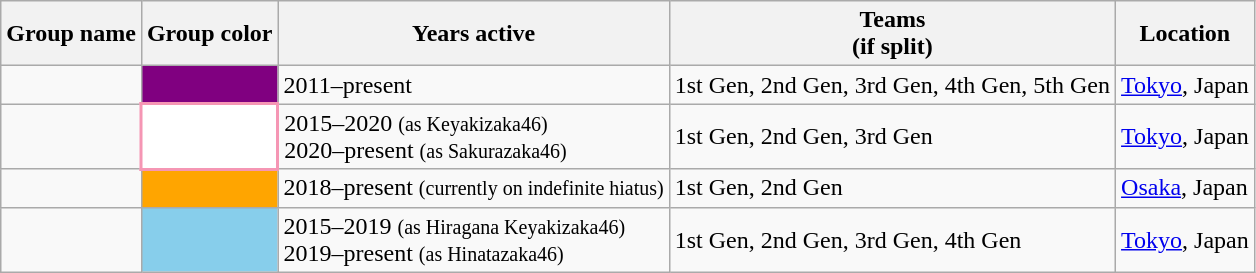<table class="wikitable sortable plainrowheaders">
<tr>
<th>Group name</th>
<th>Group color</th>
<th>Years active </th>
<th>Teams<br> (if split)</th>
<th>Location</th>
</tr>
<tr>
<td></td>
<td style="background-color:purple; text-align:center"></td>
<td>2011–present</td>
<td>1st Gen, 2nd Gen, 3rd Gen, 4th Gen, 5th Gen</td>
<td><a href='#'>Tokyo</a>, Japan</td>
</tr>
<tr>
<td></td>
<td style="background-color:white; border:2px #F596B4 solid; text-align:center"></td>
<td>2015–2020 <small>(as Keyakizaka46)</small><br>2020–present <small>(as Sakurazaka46)</small></td>
<td>1st Gen, 2nd Gen, 3rd Gen</td>
<td><a href='#'>Tokyo</a>, Japan</td>
</tr>
<tr>
<td></td>
<td style="background-color:orange; text-align:center"></td>
<td>2018–present <small>(currently on indefinite hiatus)</small></td>
<td>1st Gen, 2nd Gen</td>
<td><a href='#'>Osaka</a>,  Japan</td>
</tr>
<tr>
<td></td>
<td style="background-color:skyblue; text-align:center"></td>
<td>2015–2019 <small>(as Hiragana Keyakizaka46)</small><br>2019–present <small>(as Hinatazaka46)</small></td>
<td>1st Gen, 2nd Gen, 3rd Gen, 4th Gen</td>
<td><a href='#'>Tokyo</a>, Japan</td>
</tr>
</table>
